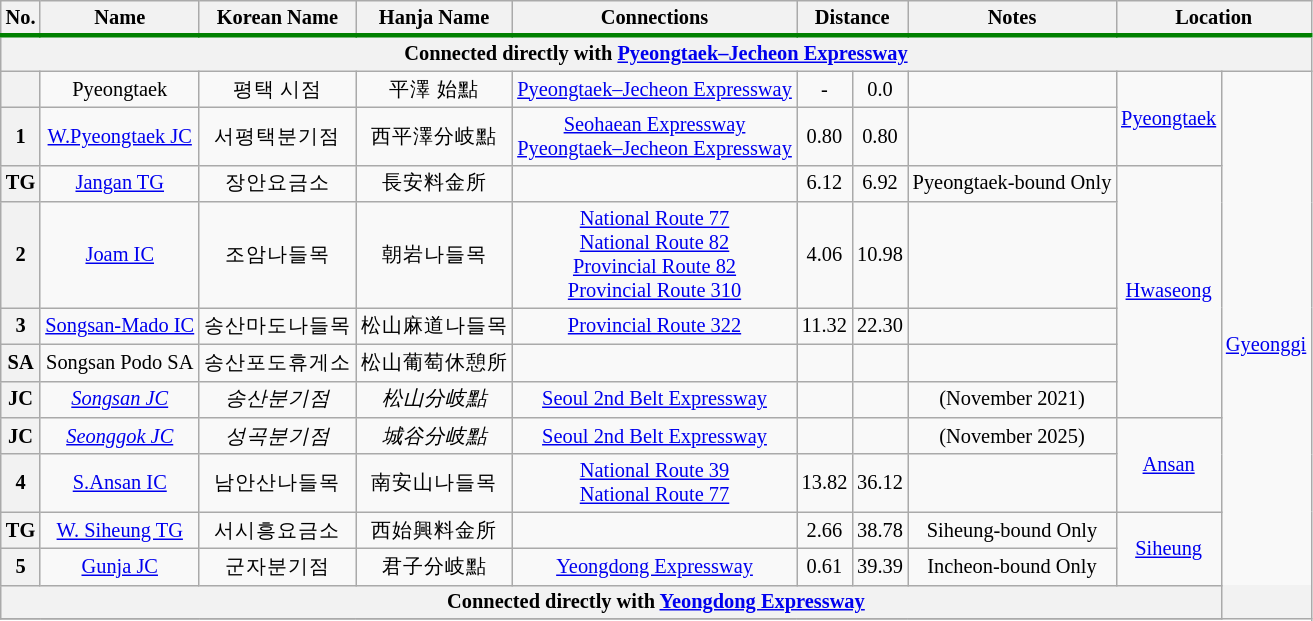<table class="wikitable" style="font-size: 85%; text-align: center;">
<tr style="border-bottom:solid 0.25em green;">
<th>No.</th>
<th>Name</th>
<th>Korean Name</th>
<th>Hanja Name</th>
<th>Connections</th>
<th colspan="2">Distance</th>
<th>Notes</th>
<th colspan="2">Location</th>
</tr>
<tr>
<th colspan="10">Connected directly with  <a href='#'>Pyeongtaek–Jecheon Expressway</a></th>
</tr>
<tr>
<th></th>
<td>Pyeongtaek</td>
<td>평택 시점</td>
<td>平澤 始點</td>
<td> <a href='#'>Pyeongtaek–Jecheon Expressway</a></td>
<td>-</td>
<td>0.0</td>
<td></td>
<td rowspan="2"><a href='#'>Pyeongtaek</a></td>
<td rowspan="13"><a href='#'>Gyeonggi</a></td>
</tr>
<tr>
<th>1</th>
<td><a href='#'>W.Pyeongtaek JC</a></td>
<td>서평택분기점</td>
<td>西平澤分岐點</td>
<td> <a href='#'>Seohaean Expressway</a><br> <a href='#'>Pyeongtaek–Jecheon Expressway</a></td>
<td>0.80</td>
<td>0.80</td>
<td></td>
</tr>
<tr>
<th>TG</th>
<td><a href='#'>Jangan TG</a></td>
<td>장안요금소</td>
<td>長安料金所</td>
<td></td>
<td>6.12</td>
<td>6.92</td>
<td>Pyeongtaek-bound Only</td>
<td rowspan="5"><a href='#'>Hwaseong</a></td>
</tr>
<tr>
<th>2</th>
<td><a href='#'>Joam IC</a></td>
<td>조암나들목</td>
<td>朝岩나들목</td>
<td> <a href='#'>National Route 77</a><br>  <a href='#'>National Route 82</a><br><a href='#'>Provincial Route 82</a><br><a href='#'>Provincial Route 310</a></td>
<td>4.06</td>
<td>10.98</td>
<td></td>
</tr>
<tr>
<th>3</th>
<td><a href='#'>Songsan-Mado IC</a></td>
<td>송산마도나들목</td>
<td>松山麻道나들목</td>
<td><a href='#'>Provincial Route 322</a></td>
<td>11.32</td>
<td>22.30</td>
<td></td>
</tr>
<tr>
<th>SA</th>
<td>Songsan Podo SA</td>
<td>송산포도휴게소</td>
<td>松山葡萄休憩所</td>
<td></td>
<td></td>
<td></td>
<td></td>
</tr>
<tr>
<th>JC</th>
<td><em><a href='#'>Songsan JC</a></em></td>
<td><em>송산분기점</em></td>
<td><em>松山分岐點</em></td>
<td> <a href='#'>Seoul 2nd Belt Expressway</a></td>
<td></td>
<td></td>
<td>(November 2021)</td>
</tr>
<tr>
<th>JC</th>
<td><em><a href='#'>Seonggok JC</a></em></td>
<td><em>성곡분기점</em></td>
<td><em>城谷分岐點</em></td>
<td> <a href='#'>Seoul 2nd Belt Expressway</a></td>
<td></td>
<td></td>
<td>(November 2025)</td>
<td rowspan="2"><a href='#'>Ansan</a></td>
</tr>
<tr>
<th>4</th>
<td><a href='#'>S.Ansan IC</a></td>
<td>남안산나들목</td>
<td>南安山나들목</td>
<td> <a href='#'>National Route 39</a><br> <a href='#'>National Route 77</a></td>
<td>13.82</td>
<td>36.12</td>
<td></td>
</tr>
<tr>
<th>TG</th>
<td><a href='#'>W. Siheung TG</a></td>
<td>서시흥요금소</td>
<td>西始興料金所</td>
<td></td>
<td>2.66</td>
<td>38.78</td>
<td>Siheung-bound Only</td>
<td rowspan="2"><a href='#'>Siheung</a></td>
</tr>
<tr>
<th>5</th>
<td><a href='#'>Gunja JC</a></td>
<td>군자분기점</td>
<td>君子分岐點</td>
<td> <a href='#'>Yeongdong Expressway</a></td>
<td>0.61</td>
<td>39.39</td>
<td>Incheon-bound Only</td>
</tr>
<tr>
<th colspan="10">Connected directly with  <a href='#'>Yeongdong Expressway</a></th>
</tr>
<tr>
</tr>
</table>
